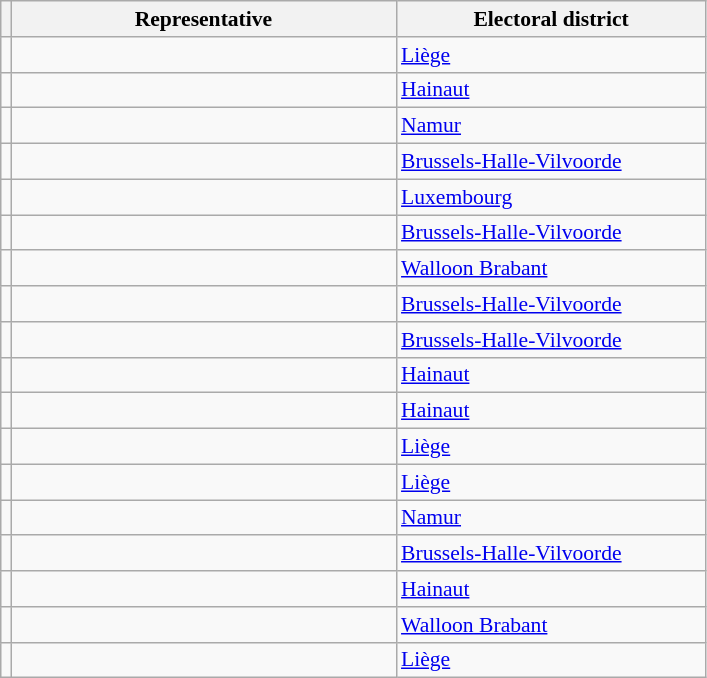<table class="sortable wikitable" style="text-align:left; font-size:90%">
<tr>
<th></th>
<th width="250">Representative</th>
<th width="200">Electoral district</th>
</tr>
<tr>
<td></td>
<td align=left></td>
<td><a href='#'>Liège</a></td>
</tr>
<tr>
<td></td>
<td align=left></td>
<td><a href='#'>Hainaut</a></td>
</tr>
<tr>
<td></td>
<td align=left></td>
<td><a href='#'>Namur</a></td>
</tr>
<tr>
<td></td>
<td align=left></td>
<td><a href='#'>Brussels-Halle-Vilvoorde</a></td>
</tr>
<tr>
<td></td>
<td align=left></td>
<td><a href='#'>Luxembourg</a></td>
</tr>
<tr>
<td></td>
<td align=left></td>
<td><a href='#'>Brussels-Halle-Vilvoorde</a></td>
</tr>
<tr>
<td></td>
<td align=left></td>
<td><a href='#'>Walloon Brabant</a></td>
</tr>
<tr>
<td></td>
<td align=left></td>
<td><a href='#'>Brussels-Halle-Vilvoorde</a></td>
</tr>
<tr>
<td></td>
<td align=left></td>
<td><a href='#'>Brussels-Halle-Vilvoorde</a></td>
</tr>
<tr>
<td></td>
<td align=left></td>
<td><a href='#'>Hainaut</a></td>
</tr>
<tr>
<td></td>
<td align=left></td>
<td><a href='#'>Hainaut</a></td>
</tr>
<tr>
<td></td>
<td align=left></td>
<td><a href='#'>Liège</a></td>
</tr>
<tr>
<td></td>
<td align=left></td>
<td><a href='#'>Liège</a></td>
</tr>
<tr>
<td></td>
<td align=left></td>
<td><a href='#'>Namur</a></td>
</tr>
<tr>
<td></td>
<td align=left></td>
<td><a href='#'>Brussels-Halle-Vilvoorde</a></td>
</tr>
<tr>
<td></td>
<td align=left></td>
<td><a href='#'>Hainaut</a></td>
</tr>
<tr>
<td></td>
<td align=left></td>
<td><a href='#'>Walloon Brabant</a></td>
</tr>
<tr>
<td></td>
<td align=left></td>
<td><a href='#'>Liège</a></td>
</tr>
</table>
